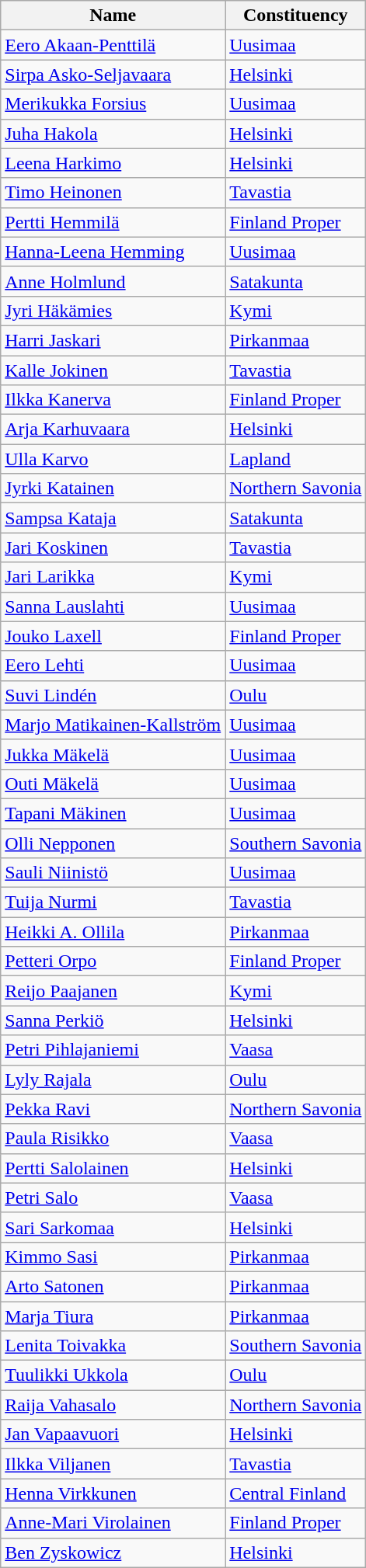<table class="wikitable">
<tr>
<th>Name</th>
<th>Constituency</th>
</tr>
<tr>
<td><a href='#'>Eero Akaan-Penttilä</a></td>
<td><a href='#'>Uusimaa</a></td>
</tr>
<tr>
<td><a href='#'>Sirpa Asko-Seljavaara</a></td>
<td><a href='#'>Helsinki</a></td>
</tr>
<tr>
<td><a href='#'>Merikukka Forsius</a></td>
<td><a href='#'>Uusimaa</a></td>
</tr>
<tr>
<td><a href='#'>Juha Hakola</a></td>
<td><a href='#'>Helsinki</a></td>
</tr>
<tr>
<td><a href='#'>Leena Harkimo</a></td>
<td><a href='#'>Helsinki</a></td>
</tr>
<tr>
<td><a href='#'>Timo Heinonen</a></td>
<td><a href='#'>Tavastia</a></td>
</tr>
<tr>
<td><a href='#'>Pertti Hemmilä</a></td>
<td><a href='#'>Finland Proper</a></td>
</tr>
<tr>
<td><a href='#'>Hanna-Leena Hemming</a></td>
<td><a href='#'>Uusimaa</a></td>
</tr>
<tr>
<td><a href='#'>Anne Holmlund</a></td>
<td><a href='#'>Satakunta</a></td>
</tr>
<tr>
<td><a href='#'>Jyri Häkämies</a></td>
<td><a href='#'>Kymi</a></td>
</tr>
<tr>
<td><a href='#'>Harri Jaskari</a></td>
<td><a href='#'>Pirkanmaa</a></td>
</tr>
<tr>
<td><a href='#'>Kalle Jokinen</a></td>
<td><a href='#'>Tavastia</a></td>
</tr>
<tr>
<td><a href='#'>Ilkka Kanerva</a></td>
<td><a href='#'>Finland Proper</a></td>
</tr>
<tr>
<td><a href='#'>Arja Karhuvaara</a></td>
<td><a href='#'>Helsinki</a></td>
</tr>
<tr>
<td><a href='#'>Ulla Karvo</a></td>
<td><a href='#'>Lapland</a></td>
</tr>
<tr>
<td><a href='#'>Jyrki Katainen</a></td>
<td><a href='#'>Northern Savonia</a></td>
</tr>
<tr>
<td><a href='#'>Sampsa Kataja</a></td>
<td><a href='#'>Satakunta</a></td>
</tr>
<tr>
<td><a href='#'>Jari Koskinen</a></td>
<td><a href='#'>Tavastia</a></td>
</tr>
<tr>
<td><a href='#'>Jari Larikka</a></td>
<td><a href='#'>Kymi</a></td>
</tr>
<tr>
<td><a href='#'>Sanna Lauslahti</a></td>
<td><a href='#'>Uusimaa</a></td>
</tr>
<tr>
<td><a href='#'>Jouko Laxell</a></td>
<td><a href='#'>Finland Proper</a></td>
</tr>
<tr>
<td><a href='#'>Eero Lehti</a></td>
<td><a href='#'>Uusimaa</a></td>
</tr>
<tr>
<td><a href='#'>Suvi Lindén</a></td>
<td><a href='#'>Oulu</a></td>
</tr>
<tr>
<td><a href='#'>Marjo Matikainen-Kallström</a></td>
<td><a href='#'>Uusimaa</a></td>
</tr>
<tr>
<td><a href='#'>Jukka Mäkelä</a></td>
<td><a href='#'>Uusimaa</a></td>
</tr>
<tr>
<td><a href='#'>Outi Mäkelä</a></td>
<td><a href='#'>Uusimaa</a></td>
</tr>
<tr>
<td><a href='#'>Tapani Mäkinen</a></td>
<td><a href='#'>Uusimaa</a></td>
</tr>
<tr>
<td><a href='#'>Olli Nepponen</a></td>
<td><a href='#'>Southern Savonia</a></td>
</tr>
<tr>
<td><a href='#'>Sauli Niinistö</a></td>
<td><a href='#'>Uusimaa</a></td>
</tr>
<tr>
<td><a href='#'>Tuija Nurmi</a></td>
<td><a href='#'>Tavastia</a></td>
</tr>
<tr>
<td><a href='#'>Heikki A. Ollila</a></td>
<td><a href='#'>Pirkanmaa</a></td>
</tr>
<tr>
<td><a href='#'>Petteri Orpo</a></td>
<td><a href='#'>Finland Proper</a></td>
</tr>
<tr>
<td><a href='#'>Reijo Paajanen</a></td>
<td><a href='#'>Kymi</a></td>
</tr>
<tr>
<td><a href='#'>Sanna Perkiö</a></td>
<td><a href='#'>Helsinki</a></td>
</tr>
<tr>
<td><a href='#'>Petri Pihlajaniemi</a></td>
<td><a href='#'>Vaasa</a></td>
</tr>
<tr>
<td><a href='#'>Lyly Rajala</a></td>
<td><a href='#'>Oulu</a></td>
</tr>
<tr>
<td><a href='#'>Pekka Ravi</a></td>
<td><a href='#'>Northern Savonia</a></td>
</tr>
<tr>
<td><a href='#'>Paula Risikko</a></td>
<td><a href='#'>Vaasa</a></td>
</tr>
<tr>
<td><a href='#'>Pertti Salolainen</a></td>
<td><a href='#'>Helsinki</a></td>
</tr>
<tr>
<td><a href='#'>Petri Salo</a></td>
<td><a href='#'>Vaasa</a></td>
</tr>
<tr>
<td><a href='#'>Sari Sarkomaa</a></td>
<td><a href='#'>Helsinki</a></td>
</tr>
<tr>
<td><a href='#'>Kimmo Sasi</a></td>
<td><a href='#'>Pirkanmaa</a></td>
</tr>
<tr>
<td><a href='#'>Arto Satonen</a></td>
<td><a href='#'>Pirkanmaa</a></td>
</tr>
<tr>
<td><a href='#'>Marja Tiura</a></td>
<td><a href='#'>Pirkanmaa</a></td>
</tr>
<tr>
<td><a href='#'>Lenita Toivakka</a></td>
<td><a href='#'>Southern Savonia</a></td>
</tr>
<tr>
<td><a href='#'>Tuulikki Ukkola</a></td>
<td><a href='#'>Oulu</a></td>
</tr>
<tr>
<td><a href='#'>Raija Vahasalo</a></td>
<td><a href='#'>Northern Savonia</a></td>
</tr>
<tr>
<td><a href='#'>Jan Vapaavuori</a></td>
<td><a href='#'>Helsinki</a></td>
</tr>
<tr>
<td><a href='#'>Ilkka Viljanen</a></td>
<td><a href='#'>Tavastia</a></td>
</tr>
<tr>
<td><a href='#'>Henna Virkkunen</a></td>
<td><a href='#'>Central Finland</a></td>
</tr>
<tr>
<td><a href='#'>Anne-Mari Virolainen</a></td>
<td><a href='#'>Finland Proper</a></td>
</tr>
<tr>
<td><a href='#'>Ben Zyskowicz</a></td>
<td><a href='#'>Helsinki</a></td>
</tr>
</table>
